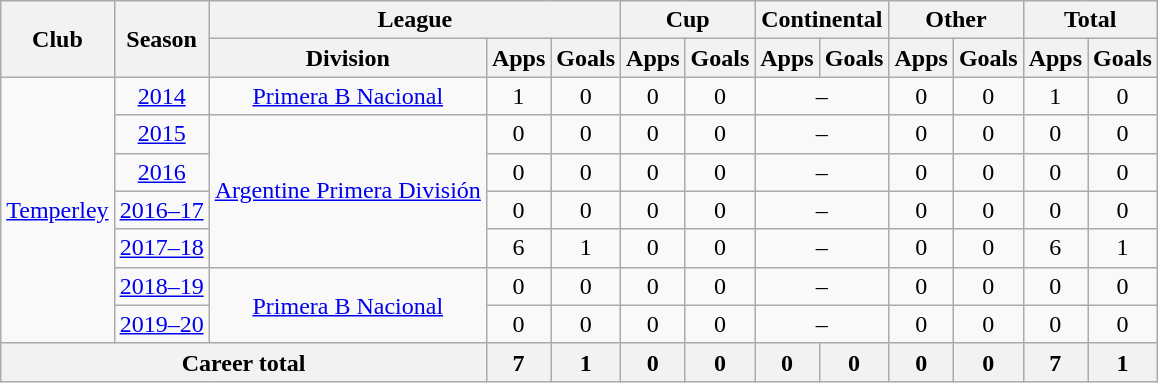<table class="wikitable" style="text-align: center">
<tr>
<th rowspan="2">Club</th>
<th rowspan="2">Season</th>
<th colspan="3">League</th>
<th colspan="2">Cup</th>
<th colspan="2">Continental</th>
<th colspan="2">Other</th>
<th colspan="2">Total</th>
</tr>
<tr>
<th>Division</th>
<th>Apps</th>
<th>Goals</th>
<th>Apps</th>
<th>Goals</th>
<th>Apps</th>
<th>Goals</th>
<th>Apps</th>
<th>Goals</th>
<th>Apps</th>
<th>Goals</th>
</tr>
<tr>
<td rowspan="7"><a href='#'>Temperley</a></td>
<td><a href='#'>2014</a></td>
<td><a href='#'>Primera B Nacional</a></td>
<td>1</td>
<td>0</td>
<td>0</td>
<td>0</td>
<td colspan="2">–</td>
<td>0</td>
<td>0</td>
<td>1</td>
<td>0</td>
</tr>
<tr>
<td><a href='#'>2015</a></td>
<td rowspan="4"><a href='#'>Argentine Primera División</a></td>
<td>0</td>
<td>0</td>
<td>0</td>
<td>0</td>
<td colspan="2">–</td>
<td>0</td>
<td>0</td>
<td>0</td>
<td>0</td>
</tr>
<tr>
<td><a href='#'>2016</a></td>
<td>0</td>
<td>0</td>
<td>0</td>
<td>0</td>
<td colspan="2">–</td>
<td>0</td>
<td>0</td>
<td>0</td>
<td>0</td>
</tr>
<tr>
<td><a href='#'>2016–17</a></td>
<td>0</td>
<td>0</td>
<td>0</td>
<td>0</td>
<td colspan="2">–</td>
<td>0</td>
<td>0</td>
<td>0</td>
<td>0</td>
</tr>
<tr>
<td><a href='#'>2017–18</a></td>
<td>6</td>
<td>1</td>
<td>0</td>
<td>0</td>
<td colspan="2">–</td>
<td>0</td>
<td>0</td>
<td>6</td>
<td>1</td>
</tr>
<tr>
<td><a href='#'>2018–19</a></td>
<td rowspan="2"><a href='#'>Primera B Nacional</a></td>
<td>0</td>
<td>0</td>
<td>0</td>
<td>0</td>
<td colspan="2">–</td>
<td>0</td>
<td>0</td>
<td>0</td>
<td>0</td>
</tr>
<tr>
<td><a href='#'>2019–20</a></td>
<td>0</td>
<td>0</td>
<td>0</td>
<td>0</td>
<td colspan="2">–</td>
<td>0</td>
<td>0</td>
<td>0</td>
<td>0</td>
</tr>
<tr>
<th colspan=3>Career total</th>
<th>7</th>
<th>1</th>
<th>0</th>
<th>0</th>
<th>0</th>
<th>0</th>
<th>0</th>
<th>0</th>
<th>7</th>
<th>1</th>
</tr>
</table>
